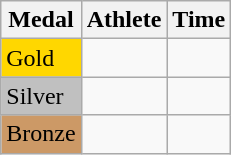<table class="wikitable">
<tr>
<th>Medal</th>
<th>Athlete</th>
<th>Time</th>
</tr>
<tr>
<td bgcolor="gold">Gold</td>
<td></td>
<td></td>
</tr>
<tr>
<td bgcolor="silver">Silver</td>
<td></td>
<td></td>
</tr>
<tr>
<td bgcolor="CC9966">Bronze</td>
<td></td>
<td></td>
</tr>
</table>
